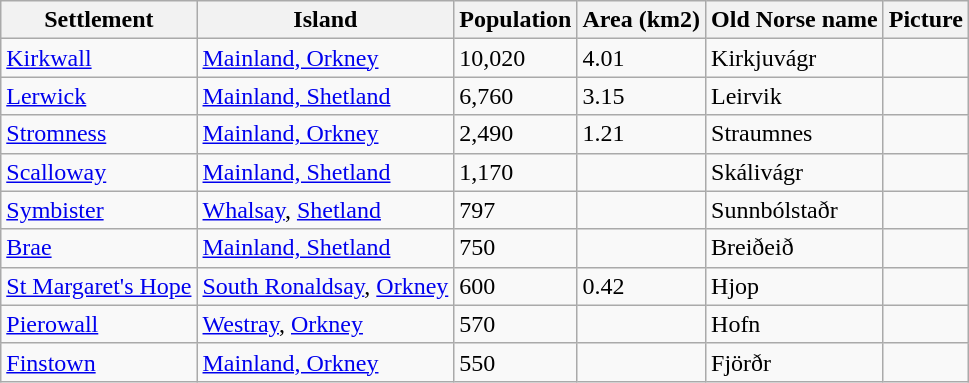<table class="wikitable sortable">
<tr>
<th>Settlement</th>
<th>Island</th>
<th>Population</th>
<th>Area (km2)</th>
<th>Old Norse name</th>
<th>Picture</th>
</tr>
<tr>
<td><a href='#'>Kirkwall</a></td>
<td><a href='#'>Mainland, Orkney</a></td>
<td>10,020</td>
<td>4.01</td>
<td>Kirkjuvágr</td>
<td></td>
</tr>
<tr>
<td><a href='#'>Lerwick</a></td>
<td><a href='#'>Mainland, Shetland</a></td>
<td>6,760</td>
<td>3.15</td>
<td>Leirvik</td>
<td></td>
</tr>
<tr>
<td><a href='#'>Stromness</a></td>
<td><a href='#'>Mainland, Orkney</a></td>
<td>2,490</td>
<td>1.21</td>
<td>Straumnes</td>
<td></td>
</tr>
<tr>
<td><a href='#'>Scalloway</a></td>
<td><a href='#'>Mainland, Shetland</a></td>
<td>1,170</td>
<td></td>
<td>Skálivágr</td>
<td></td>
</tr>
<tr>
<td><a href='#'>Symbister</a></td>
<td><a href='#'>Whalsay</a>, <a href='#'>Shetland</a></td>
<td>797</td>
<td></td>
<td>Sunnbólstaðr</td>
<td></td>
</tr>
<tr>
<td><a href='#'>Brae</a></td>
<td><a href='#'>Mainland, Shetland</a></td>
<td>750</td>
<td></td>
<td>Breiðeið</td>
<td></td>
</tr>
<tr>
<td><a href='#'>St Margaret's Hope</a></td>
<td><a href='#'>South Ronaldsay</a>, <a href='#'>Orkney</a></td>
<td>600</td>
<td>0.42</td>
<td>Hjop</td>
<td></td>
</tr>
<tr>
<td><a href='#'>Pierowall</a></td>
<td><a href='#'>Westray</a>, <a href='#'>Orkney</a></td>
<td>570</td>
<td></td>
<td>Hofn</td>
<td></td>
</tr>
<tr>
<td><a href='#'>Finstown</a></td>
<td><a href='#'>Mainland, Orkney</a></td>
<td>550</td>
<td></td>
<td>Fjörðr</td>
<td></td>
</tr>
</table>
